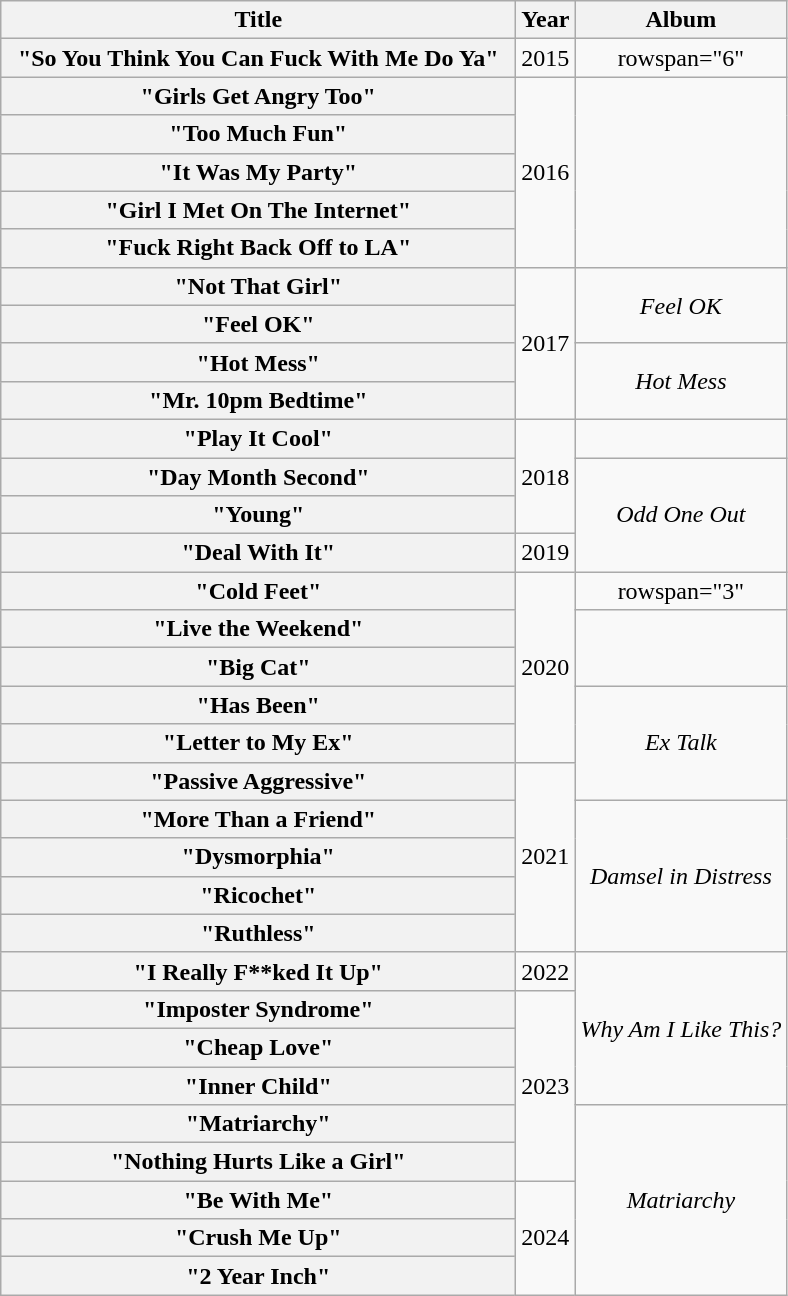<table class="wikitable plainrowheaders" style="text-align:center;">
<tr>
<th scope="col" style="width:21em;">Title</th>
<th scope="col" style="width:1em;">Year</th>
<th scope="col">Album</th>
</tr>
<tr>
<th scope="row">"So You Think You Can Fuck With Me Do Ya"</th>
<td>2015</td>
<td>rowspan="6" </td>
</tr>
<tr>
<th scope="row">"Girls Get Angry Too"</th>
<td rowspan="5">2016</td>
</tr>
<tr>
<th scope="row">"Too Much Fun"</th>
</tr>
<tr>
<th scope="row">"It Was My Party"</th>
</tr>
<tr>
<th scope="row">"Girl I Met On The Internet"</th>
</tr>
<tr>
<th scope="row">"Fuck Right Back Off to LA"</th>
</tr>
<tr>
<th scope="row">"Not That Girl"</th>
<td rowspan="4">2017</td>
<td rowspan="2"><em>Feel OK</em></td>
</tr>
<tr>
<th scope="row">"Feel OK"<br></th>
</tr>
<tr>
<th scope="row">"Hot Mess"</th>
<td rowspan="2"><em>Hot Mess</em></td>
</tr>
<tr>
<th scope="row">"Mr. 10pm Bedtime"<br></th>
</tr>
<tr>
<th scope="row">"Play It Cool"</th>
<td rowspan="3">2018</td>
<td></td>
</tr>
<tr>
<th scope="row">"Day Month Second"</th>
<td rowspan="3"><em>Odd One Out</em></td>
</tr>
<tr>
<th scope="row">"Young"</th>
</tr>
<tr>
<th scope="row">"Deal With It"</th>
<td>2019</td>
</tr>
<tr>
<th scope="row">"Cold Feet"<br></th>
<td rowspan="5">2020</td>
<td>rowspan="3" </td>
</tr>
<tr>
<th scope="row">"Live the Weekend"<br></th>
</tr>
<tr>
<th scope="row">"Big Cat"<br></th>
</tr>
<tr>
<th scope="row">"Has Been"</th>
<td rowspan="3"><em>Ex Talk</em></td>
</tr>
<tr>
<th scope="row">"Letter to My Ex"</th>
</tr>
<tr>
<th scope="row">"Passive Aggressive"</th>
<td rowspan="5">2021</td>
</tr>
<tr>
<th scope="row">"More Than a Friend"</th>
<td rowspan="4"><em>Damsel in Distress</em></td>
</tr>
<tr>
<th scope="row">"Dysmorphia"</th>
</tr>
<tr>
<th scope="row">"Ricochet"</th>
</tr>
<tr>
<th scope="row">"Ruthless"</th>
</tr>
<tr>
<th scope="row">"I Really F**ked It Up"</th>
<td>2022</td>
<td rowspan="4"><em>Why Am I Like This?</em></td>
</tr>
<tr>
<th scope="row">"Imposter Syndrome"</th>
<td rowspan="5">2023</td>
</tr>
<tr>
<th scope="row">"Cheap Love"</th>
</tr>
<tr>
<th scope="row">"Inner Child"</th>
</tr>
<tr>
<th scope="row">"Matriarchy"</th>
<td rowspan="5"><em>Matriarchy</em></td>
</tr>
<tr>
<th scope="row">"Nothing Hurts Like a Girl"</th>
</tr>
<tr>
<th scope="row">"Be With Me"</th>
<td rowspan="3">2024</td>
</tr>
<tr>
<th scope="row">"Crush Me Up"</th>
</tr>
<tr>
<th scope="row">"2 Year Inch"</th>
</tr>
</table>
